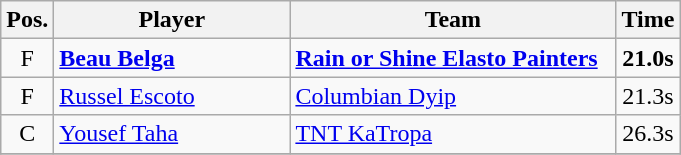<table class="wikitable">
<tr>
<th>Pos.</th>
<th style="width:150px;">Player</th>
<th width=210px>Team</th>
<th>Time</th>
</tr>
<tr>
<td style="text-align:center">F</td>
<td><strong><a href='#'>Beau Belga</a></strong></td>
<td><strong><a href='#'>Rain or Shine Elasto Painters</a></strong></td>
<td align=center><strong>21.0s</strong></td>
</tr>
<tr>
<td style="text-align:center">F</td>
<td><a href='#'>Russel Escoto</a></td>
<td><a href='#'>Columbian Dyip</a></td>
<td align=center>21.3s</td>
</tr>
<tr>
<td style="text-align:center">C</td>
<td><a href='#'>Yousef Taha</a></td>
<td><a href='#'>TNT KaTropa</a></td>
<td align=center>26.3s</td>
</tr>
<tr>
</tr>
</table>
